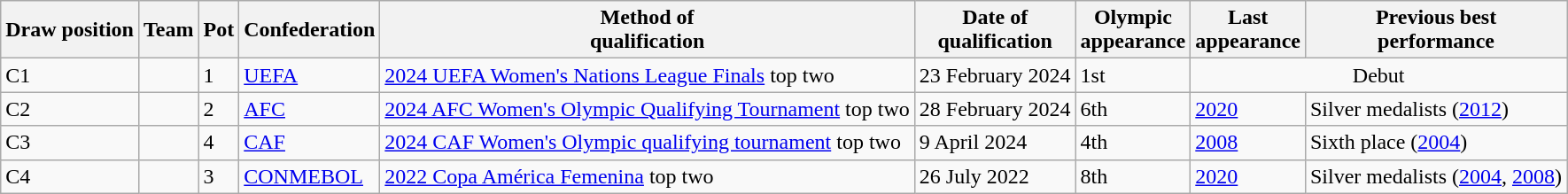<table class="wikitable sortable">
<tr>
<th>Draw position</th>
<th>Team</th>
<th>Pot</th>
<th>Confederation</th>
<th>Method of<br>qualification</th>
<th>Date of<br>qualification</th>
<th>Olympic<br>appearance</th>
<th>Last<br>appearance</th>
<th>Previous best<br>performance</th>
</tr>
<tr>
<td>C1</td>
<td style=white-space:nowrap></td>
<td>1</td>
<td><a href='#'>UEFA</a></td>
<td><a href='#'>2024 UEFA Women's Nations League Finals</a> top two</td>
<td>23 February 2024</td>
<td data-sort-value="1">1st</td>
<td colspan=2 align=center>Debut</td>
</tr>
<tr>
<td>C2</td>
<td style=white-space:nowrap></td>
<td>2</td>
<td><a href='#'>AFC</a></td>
<td><a href='#'>2024 AFC Women's Olympic Qualifying Tournament</a> top two</td>
<td>28 February 2024</td>
<td data-sort-value="6">6th</td>
<td><a href='#'>2020</a></td>
<td data-sort-value="2">Silver medalists (<a href='#'>2012</a>)</td>
</tr>
<tr>
<td>C3</td>
<td style=white-space:nowrap></td>
<td>4</td>
<td><a href='#'>CAF</a></td>
<td><a href='#'>2024 CAF Women's Olympic qualifying tournament</a> top two</td>
<td>9 April 2024</td>
<td data-sort-value="4">4th</td>
<td><a href='#'>2008</a></td>
<td data-sort-value="6">Sixth place (<a href='#'>2004</a>)</td>
</tr>
<tr>
<td>C4</td>
<td style=white-space:nowrap></td>
<td>3</td>
<td><a href='#'>CONMEBOL</a></td>
<td><a href='#'>2022 Copa América Femenina</a> top two</td>
<td>26 July 2022</td>
<td data-sort-value="8">8th</td>
<td><a href='#'>2020</a></td>
<td data-sort-value="2">Silver medalists (<a href='#'>2004</a>, <a href='#'>2008</a>)</td>
</tr>
</table>
